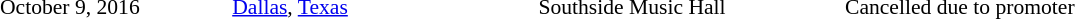<table cellpadding="2" style="border:0 solid darkgrey; font-size:90%">
<tr>
<th style="width:150px;"></th>
<th style="width:200px;"></th>
<th style="width:200px;"></th>
<th style="width:700px;"></th>
</tr>
<tr border="0">
</tr>
<tr>
<td>October 9, 2016</td>
<td><a href='#'>Dallas</a>, <a href='#'>Texas</a></td>
<td>Southside Music Hall</td>
<td>Cancelled due to promoter</td>
</tr>
<tr>
</tr>
</table>
